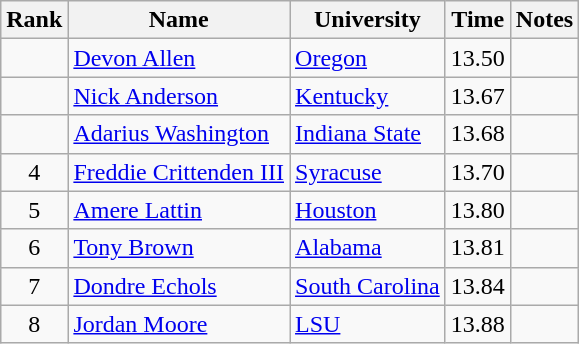<table class="wikitable sortable" style="text-align:center">
<tr>
<th>Rank</th>
<th>Name</th>
<th>University</th>
<th>Time</th>
<th>Notes</th>
</tr>
<tr>
<td></td>
<td align=left><a href='#'>Devon Allen</a></td>
<td align=left><a href='#'>Oregon</a></td>
<td>13.50</td>
<td></td>
</tr>
<tr>
<td></td>
<td align=left><a href='#'>Nick Anderson</a></td>
<td align=left><a href='#'>Kentucky</a></td>
<td>13.67</td>
<td></td>
</tr>
<tr>
<td></td>
<td align=left><a href='#'>Adarius Washington</a></td>
<td align=left><a href='#'>Indiana State</a></td>
<td>13.68</td>
<td></td>
</tr>
<tr>
<td>4</td>
<td align=left><a href='#'>Freddie Crittenden III</a></td>
<td align=left><a href='#'>Syracuse</a></td>
<td>13.70</td>
<td></td>
</tr>
<tr>
<td>5</td>
<td align=left><a href='#'>Amere Lattin</a></td>
<td align=left><a href='#'>Houston</a></td>
<td>13.80</td>
<td></td>
</tr>
<tr>
<td>6</td>
<td align=left><a href='#'>Tony Brown</a></td>
<td align=left><a href='#'>Alabama</a></td>
<td>13.81</td>
<td></td>
</tr>
<tr>
<td>7</td>
<td align=left><a href='#'>Dondre Echols</a></td>
<td align=left><a href='#'>South Carolina</a></td>
<td>13.84</td>
<td></td>
</tr>
<tr>
<td>8</td>
<td align=left><a href='#'>Jordan Moore</a></td>
<td align=left><a href='#'>LSU</a></td>
<td>13.88</td>
<td></td>
</tr>
</table>
